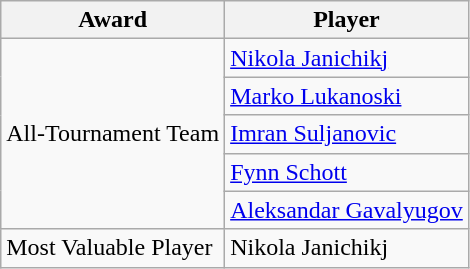<table class="wikitable">
<tr>
<th>Award</th>
<th>Player</th>
</tr>
<tr>
<td rowspan=5>All-Tournament Team</td>
<td> <a href='#'>Nikola Janichikj</a></td>
</tr>
<tr>
<td> <a href='#'>Marko Lukanoski</a></td>
</tr>
<tr>
<td> <a href='#'>Imran Suljanovic</a></td>
</tr>
<tr>
<td> <a href='#'>Fynn Schott</a></td>
</tr>
<tr>
<td> <a href='#'>Aleksandar Gavalyugov</a></td>
</tr>
<tr>
<td>Most Valuable Player</td>
<td> Nikola Janichikj</td>
</tr>
</table>
